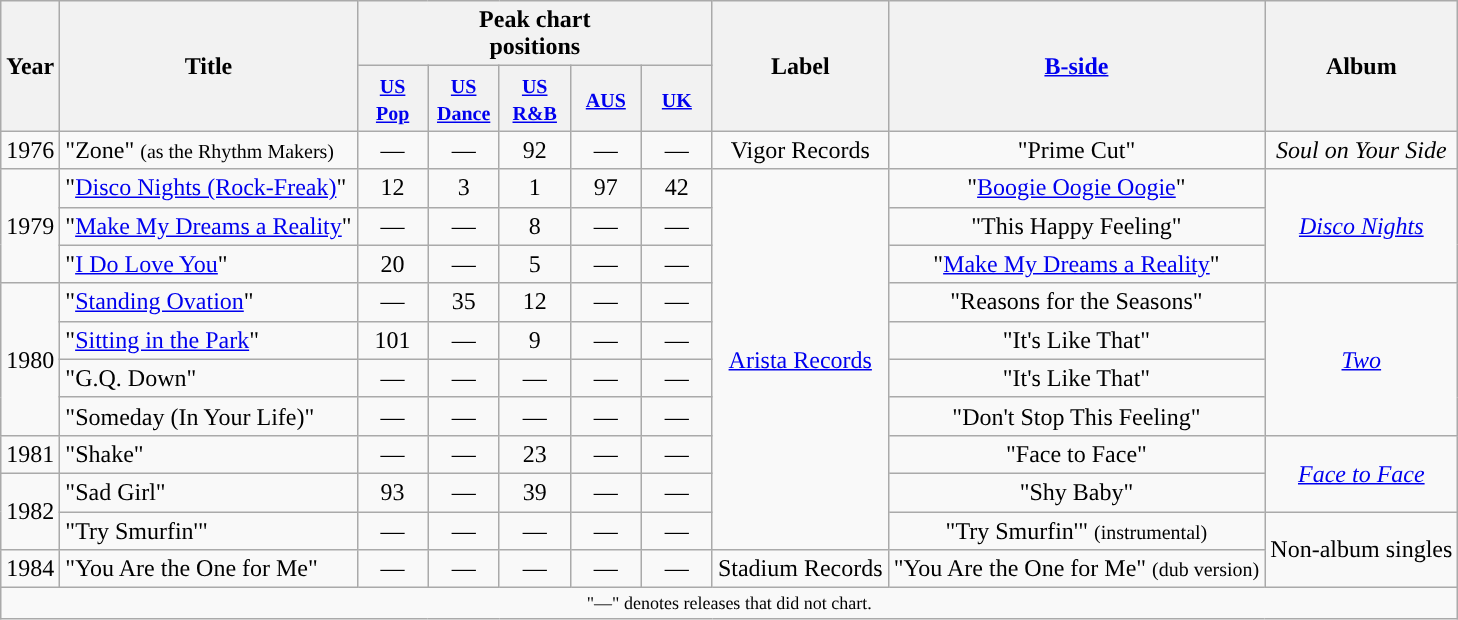<table class="wikitable" style=text-align:center;>
<tr>
<th scope="col" rowspan="2">Year</th>
<th scope="col" rowspan="2">Title</th>
<th scope="col" colspan="5">Peak chart<br>positions</th>
<th scope="col" rowspan="2">Label</th>
<th scope="col" rowspan="2"><a href='#'>B-side</a></th>
<th scope="col" rowspan="2">Album</th>
</tr>
<tr>
<th align=centre width="40"><small><a href='#'>US Pop</a></small><br></th>
<th align=centre width="40"><small><a href='#'>US Dance</a></small><br></th>
<th align=centre width="40"><small><a href='#'>US R&B</a></small><br></th>
<th align=centre width="40"><small><a href='#'>AUS</a></small><br></th>
<th align=centre width="40"><small><a href='#'>UK</a></small><br></th>
</tr>
<tr>
<td>1976</td>
<td align=left>"Zone" <small>(as the Rhythm Makers)</small></td>
<td>—</td>
<td>—</td>
<td>92</td>
<td>—</td>
<td>—</td>
<td>Vigor Records</td>
<td>"Prime Cut"</td>
<td><em>Soul on Your Side</em></td>
</tr>
<tr>
<td rowspan="3">1979</td>
<td align=left>"<a href='#'>Disco Nights (Rock-Freak)</a>"</td>
<td>12</td>
<td>3</td>
<td>1</td>
<td>97</td>
<td>42</td>
<td rowspan="10"><a href='#'>Arista Records</a></td>
<td>"<a href='#'>Boogie Oogie Oogie</a>"</td>
<td rowspan="3"><em><a href='#'>Disco Nights</a></em></td>
</tr>
<tr>
<td align=left>"<a href='#'>Make My Dreams a Reality</a>"</td>
<td>—</td>
<td>—</td>
<td>8</td>
<td>—</td>
<td>—</td>
<td>"This Happy Feeling"</td>
</tr>
<tr>
<td align=left>"<a href='#'>I Do Love You</a>"</td>
<td>20</td>
<td>—</td>
<td>5</td>
<td>—</td>
<td>—</td>
<td>"<a href='#'>Make My Dreams a Reality</a>"</td>
</tr>
<tr>
<td rowspan="4">1980</td>
<td align=left>"<a href='#'>Standing Ovation</a>"</td>
<td>—</td>
<td>35</td>
<td>12</td>
<td>—</td>
<td>—</td>
<td>"Reasons for the Seasons"</td>
<td rowspan="4"><em><a href='#'>Two</a></em></td>
</tr>
<tr>
<td align=left>"<a href='#'>Sitting in the Park</a>"</td>
<td>101</td>
<td>—</td>
<td>9</td>
<td>—</td>
<td>—</td>
<td>"It's Like That"</td>
</tr>
<tr>
<td align=left>"G.Q. Down"</td>
<td>—</td>
<td>—</td>
<td>—</td>
<td>—</td>
<td>—</td>
<td>"It's Like That"</td>
</tr>
<tr>
<td align=left>"Someday (In Your Life)"</td>
<td>—</td>
<td>—</td>
<td>—</td>
<td>—</td>
<td>—</td>
<td>"Don't Stop This Feeling"</td>
</tr>
<tr>
<td>1981</td>
<td align=left>"Shake"</td>
<td>—</td>
<td>—</td>
<td>23</td>
<td>—</td>
<td>—</td>
<td>"Face to Face"</td>
<td rowspan="2"><em><a href='#'>Face to Face</a></em></td>
</tr>
<tr>
<td rowspan="2">1982</td>
<td align=left>"Sad Girl"</td>
<td>93</td>
<td>—</td>
<td>39</td>
<td>—</td>
<td>—</td>
<td>"Shy Baby"</td>
</tr>
<tr>
<td align=left>"Try Smurfin'"</td>
<td>—</td>
<td>—</td>
<td>—</td>
<td>—</td>
<td>—</td>
<td>"Try Smurfin'" <small>(instrumental)</small></td>
<td rowspan="2">Non-album singles</td>
</tr>
<tr>
<td>1984</td>
<td align=left>"You Are the One for Me"</td>
<td>—</td>
<td>—</td>
<td>—</td>
<td>—</td>
<td>—</td>
<td>Stadium Records</td>
<td>"You Are the One for Me" <small>(dub version)</small></td>
</tr>
<tr>
<td colspan="11" style="font-size:9pt; text-align:center;">"—" denotes releases that did not chart.</td>
</tr>
</table>
